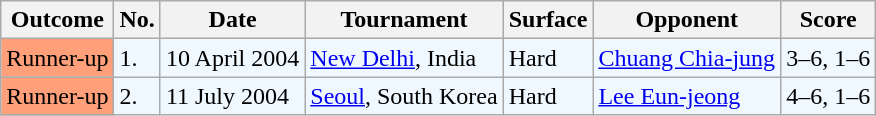<table class="sortable wikitable">
<tr>
<th>Outcome</th>
<th>No.</th>
<th>Date</th>
<th>Tournament</th>
<th>Surface</th>
<th>Opponent</th>
<th class="unsortable">Score</th>
</tr>
<tr bgcolor="#f0f8ff">
<td bgcolor="FFA07A">Runner-up</td>
<td>1.</td>
<td>10 April 2004</td>
<td><a href='#'>New Delhi</a>, India</td>
<td>Hard</td>
<td> <a href='#'>Chuang Chia-jung</a></td>
<td>3–6, 1–6</td>
</tr>
<tr bgcolor="#f0f8ff">
<td bgcolor="FFA07A">Runner-up</td>
<td>2.</td>
<td>11 July 2004</td>
<td><a href='#'>Seoul</a>, South Korea</td>
<td>Hard</td>
<td> <a href='#'>Lee Eun-jeong</a></td>
<td>4–6, 1–6</td>
</tr>
</table>
